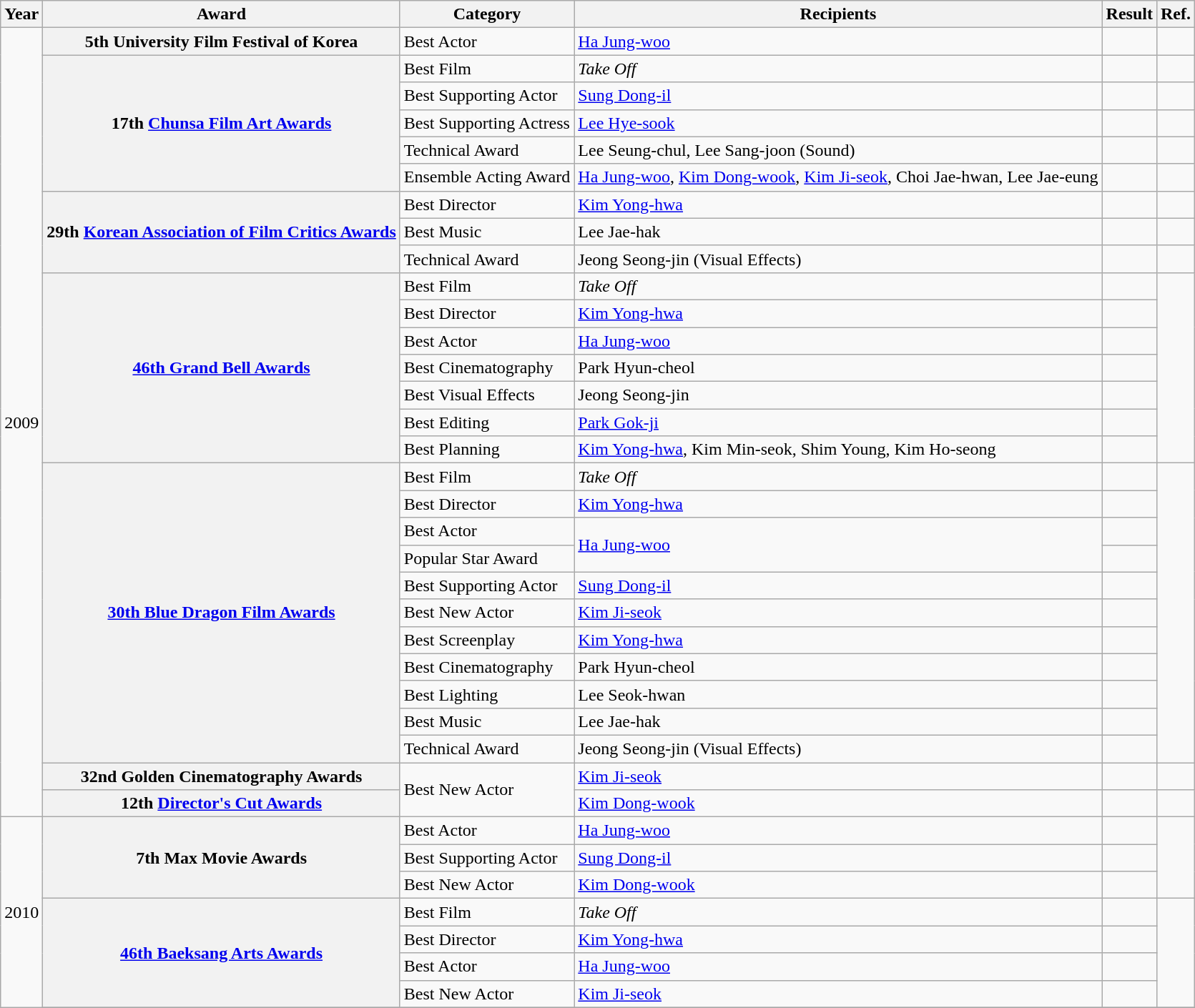<table class="wikitable plainrowheaders sortable">
<tr>
<th>Year</th>
<th>Award</th>
<th>Category</th>
<th>Recipients</th>
<th>Result</th>
<th>Ref.</th>
</tr>
<tr>
<td rowspan="29" style="text-align:center;">2009</td>
<th scope="row">5th University Film Festival of Korea</th>
<td>Best Actor</td>
<td><a href='#'>Ha Jung-woo</a></td>
<td></td>
<td></td>
</tr>
<tr>
<th rowspan="5" scope="row">17th <a href='#'>Chunsa Film Art Awards</a></th>
<td>Best Film</td>
<td><em>Take Off</em></td>
<td></td>
<td></td>
</tr>
<tr>
<td>Best Supporting Actor</td>
<td><a href='#'>Sung Dong-il</a></td>
<td></td>
<td></td>
</tr>
<tr>
<td>Best Supporting Actress</td>
<td><a href='#'>Lee Hye-sook</a></td>
<td></td>
<td></td>
</tr>
<tr>
<td>Technical Award</td>
<td>Lee Seung-chul, Lee Sang-joon (Sound)</td>
<td></td>
<td></td>
</tr>
<tr>
<td>Ensemble Acting Award</td>
<td><a href='#'>Ha Jung-woo</a>, <a href='#'>Kim Dong-wook</a>, <a href='#'>Kim Ji-seok</a>, Choi Jae-hwan, Lee Jae-eung</td>
<td></td>
<td></td>
</tr>
<tr>
<th rowspan="3" scope="row">29th <a href='#'>Korean Association of Film Critics Awards</a></th>
<td>Best Director</td>
<td><a href='#'>Kim Yong-hwa</a></td>
<td></td>
<td></td>
</tr>
<tr>
<td>Best Music</td>
<td>Lee Jae-hak</td>
<td></td>
<td></td>
</tr>
<tr>
<td>Technical Award</td>
<td>Jeong Seong-jin (Visual Effects)</td>
<td></td>
<td></td>
</tr>
<tr>
<th rowspan="7" scope="row"><a href='#'>46th Grand Bell Awards</a></th>
<td>Best Film</td>
<td><em>Take Off</em></td>
<td></td>
<td rowspan="7"></td>
</tr>
<tr>
<td>Best Director</td>
<td><a href='#'>Kim Yong-hwa</a></td>
<td></td>
</tr>
<tr>
<td>Best Actor</td>
<td><a href='#'>Ha Jung-woo</a></td>
<td></td>
</tr>
<tr>
<td>Best Cinematography</td>
<td>Park Hyun-cheol</td>
<td></td>
</tr>
<tr>
<td>Best Visual Effects</td>
<td>Jeong Seong-jin</td>
<td></td>
</tr>
<tr>
<td>Best Editing</td>
<td><a href='#'>Park Gok-ji</a></td>
<td></td>
</tr>
<tr>
<td>Best Planning</td>
<td><a href='#'>Kim Yong-hwa</a>, Kim Min-seok, Shim Young, Kim Ho-seong</td>
<td></td>
</tr>
<tr>
<th rowspan="11" scope="row"><a href='#'>30th Blue Dragon Film Awards</a></th>
<td>Best Film</td>
<td><em>Take Off</em></td>
<td></td>
<td rowspan="11"></td>
</tr>
<tr>
<td>Best Director</td>
<td><a href='#'>Kim Yong-hwa</a></td>
<td></td>
</tr>
<tr>
<td>Best Actor</td>
<td rowspan="2"><a href='#'>Ha Jung-woo</a></td>
<td></td>
</tr>
<tr>
<td>Popular Star Award</td>
<td></td>
</tr>
<tr>
<td>Best Supporting Actor</td>
<td><a href='#'>Sung Dong-il</a></td>
<td></td>
</tr>
<tr>
<td>Best New Actor</td>
<td><a href='#'>Kim Ji-seok</a></td>
<td></td>
</tr>
<tr>
<td>Best Screenplay</td>
<td><a href='#'>Kim Yong-hwa</a></td>
<td></td>
</tr>
<tr>
<td>Best Cinematography</td>
<td>Park Hyun-cheol</td>
<td></td>
</tr>
<tr>
<td>Best Lighting</td>
<td>Lee Seok-hwan</td>
<td></td>
</tr>
<tr>
<td>Best Music</td>
<td>Lee Jae-hak</td>
<td></td>
</tr>
<tr>
<td>Technical Award</td>
<td>Jeong Seong-jin (Visual Effects)</td>
<td></td>
</tr>
<tr>
<th scope="row">32nd Golden Cinematography Awards</th>
<td rowspan="2">Best New Actor</td>
<td><a href='#'>Kim Ji-seok</a></td>
<td></td>
<td></td>
</tr>
<tr>
<th scope="row">12th <a href='#'>Director's Cut Awards</a></th>
<td><a href='#'>Kim Dong-wook</a></td>
<td></td>
<td></td>
</tr>
<tr>
<td rowspan="8" style="text-align:center;">2010</td>
<th rowspan="3" scope="row">7th Max Movie Awards</th>
<td>Best Actor</td>
<td><a href='#'>Ha Jung-woo</a></td>
<td></td>
<td rowspan="3"></td>
</tr>
<tr>
<td>Best Supporting Actor</td>
<td><a href='#'>Sung Dong-il</a></td>
<td></td>
</tr>
<tr>
<td>Best New Actor</td>
<td><a href='#'>Kim Dong-wook</a></td>
<td></td>
</tr>
<tr>
<th rowspan="4" scope="row"><a href='#'>46th Baeksang Arts Awards</a></th>
<td>Best Film</td>
<td><em>Take Off</em></td>
<td></td>
<td rowspan="4"></td>
</tr>
<tr>
<td>Best Director</td>
<td><a href='#'>Kim Yong-hwa</a></td>
<td></td>
</tr>
<tr>
<td>Best Actor</td>
<td><a href='#'>Ha Jung-woo</a></td>
<td></td>
</tr>
<tr>
<td>Best New Actor</td>
<td><a href='#'>Kim Ji-seok</a></td>
<td></td>
</tr>
<tr>
</tr>
</table>
